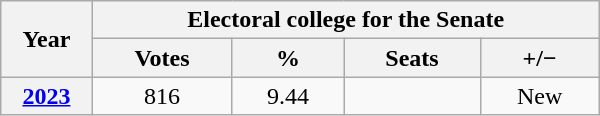<table class="wikitable" width="400px">
<tr>
<th rowspan="2">Year</th>
<th colspan="5">Electoral college for the Senate</th>
</tr>
<tr>
<th>Votes</th>
<th>%</th>
<th>Seats</th>
<th>+/−</th>
</tr>
<tr>
<th><a href='#'>2023</a></th>
<td style="text-align:center;">816</td>
<td style="text-align:center;">9.44</td>
<td></td>
<td style="text-align:center;">New</td>
</tr>
</table>
